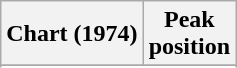<table class="wikitable sortable plainrowheaders" style="text-align:center">
<tr>
<th>Chart (1974)</th>
<th>Peak<br>position</th>
</tr>
<tr>
</tr>
<tr>
</tr>
<tr>
</tr>
<tr>
</tr>
</table>
